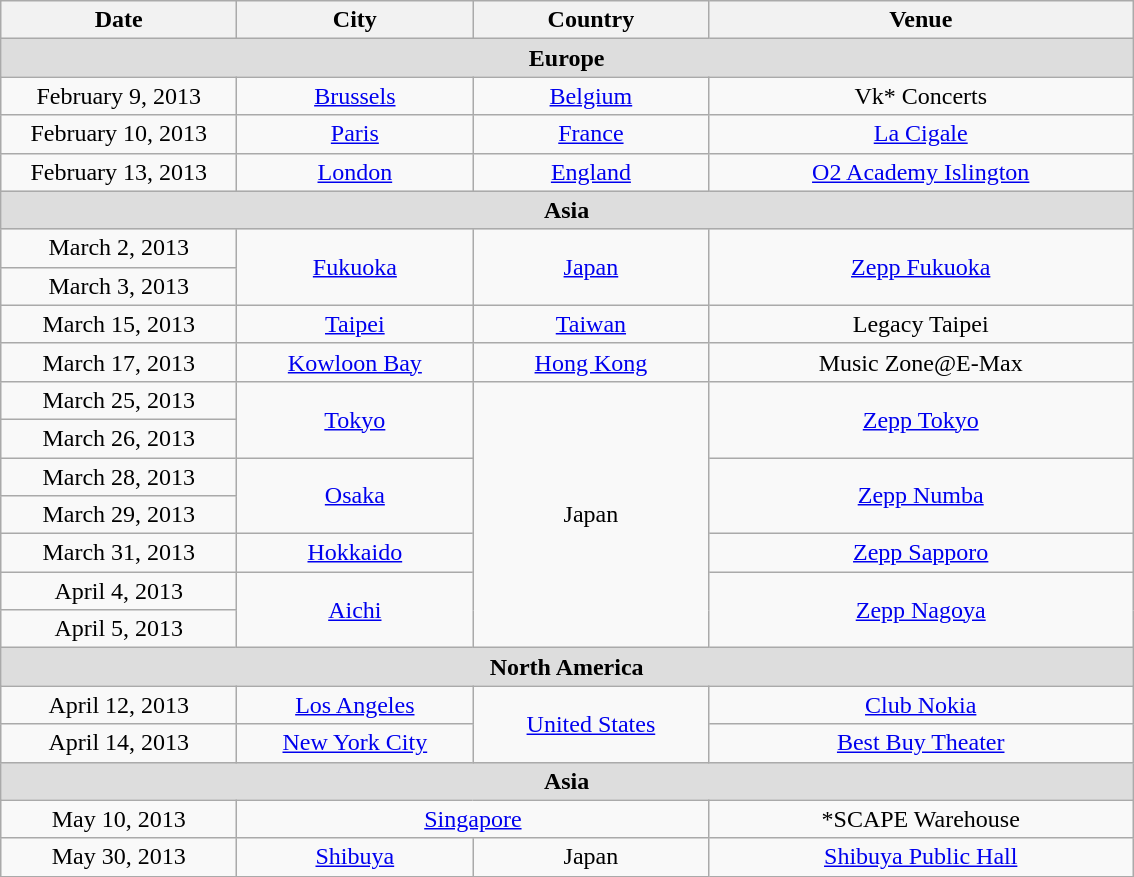<table class="wikitable" style="text-align:center;">
<tr>
<th style="width:150px;">Date</th>
<th style="width:150px;">City</th>
<th style="width:150px;">Country</th>
<th style="width:275px;">Venue</th>
</tr>
<tr style="background:#ddd;">
<td colspan="5"><strong>Europe</strong></td>
</tr>
<tr>
<td>February 9, 2013</td>
<td><a href='#'>Brussels</a></td>
<td><a href='#'>Belgium</a></td>
<td>Vk* Concerts</td>
</tr>
<tr>
<td>February 10, 2013</td>
<td><a href='#'>Paris</a></td>
<td><a href='#'>France</a></td>
<td><a href='#'>La Cigale</a></td>
</tr>
<tr>
<td>February 13, 2013</td>
<td><a href='#'>London</a></td>
<td><a href='#'>England</a></td>
<td><a href='#'>O2 Academy Islington</a></td>
</tr>
<tr style="background:#ddd;">
<td colspan="5"><strong>Asia</strong></td>
</tr>
<tr>
<td>March 2, 2013</td>
<td rowspan="2"><a href='#'>Fukuoka</a></td>
<td rowspan="2"><a href='#'>Japan</a></td>
<td rowspan="2"><a href='#'>Zepp Fukuoka</a></td>
</tr>
<tr>
<td>March 3, 2013</td>
</tr>
<tr>
<td>March 15, 2013</td>
<td><a href='#'>Taipei</a></td>
<td><a href='#'>Taiwan</a></td>
<td>Legacy Taipei</td>
</tr>
<tr>
<td>March 17, 2013</td>
<td><a href='#'>Kowloon Bay</a></td>
<td><a href='#'>Hong Kong</a></td>
<td>Music Zone@E-Max</td>
</tr>
<tr>
<td>March 25, 2013</td>
<td rowspan="2"><a href='#'>Tokyo</a></td>
<td rowspan="7">Japan</td>
<td rowspan="2"><a href='#'>Zepp Tokyo</a></td>
</tr>
<tr>
<td>March 26, 2013</td>
</tr>
<tr>
<td>March 28, 2013</td>
<td rowspan="2"><a href='#'>Osaka</a></td>
<td rowspan="2"><a href='#'>Zepp Numba</a></td>
</tr>
<tr>
<td>March 29, 2013</td>
</tr>
<tr>
<td>March 31, 2013</td>
<td><a href='#'>Hokkaido</a></td>
<td><a href='#'>Zepp Sapporo</a></td>
</tr>
<tr>
<td>April 4, 2013</td>
<td rowspan="2"><a href='#'>Aichi</a></td>
<td rowspan="2"><a href='#'>Zepp Nagoya</a></td>
</tr>
<tr>
<td>April 5, 2013</td>
</tr>
<tr style="background:#ddd;">
<td colspan="5"><strong>North America</strong></td>
</tr>
<tr>
<td>April 12, 2013</td>
<td><a href='#'>Los Angeles</a></td>
<td rowspan="2"><a href='#'>United States</a></td>
<td><a href='#'>Club Nokia</a></td>
</tr>
<tr>
<td>April 14, 2013</td>
<td><a href='#'>New York City</a></td>
<td><a href='#'>Best Buy Theater</a></td>
</tr>
<tr style="background:#ddd;">
<td colspan="5"><strong>Asia</strong></td>
</tr>
<tr>
<td>May 10, 2013</td>
<td colspan="2"><a href='#'>Singapore</a></td>
<td>*SCAPE Warehouse</td>
</tr>
<tr>
<td>May 30, 2013</td>
<td><a href='#'>Shibuya</a></td>
<td>Japan</td>
<td><a href='#'>Shibuya Public Hall</a></td>
</tr>
</table>
